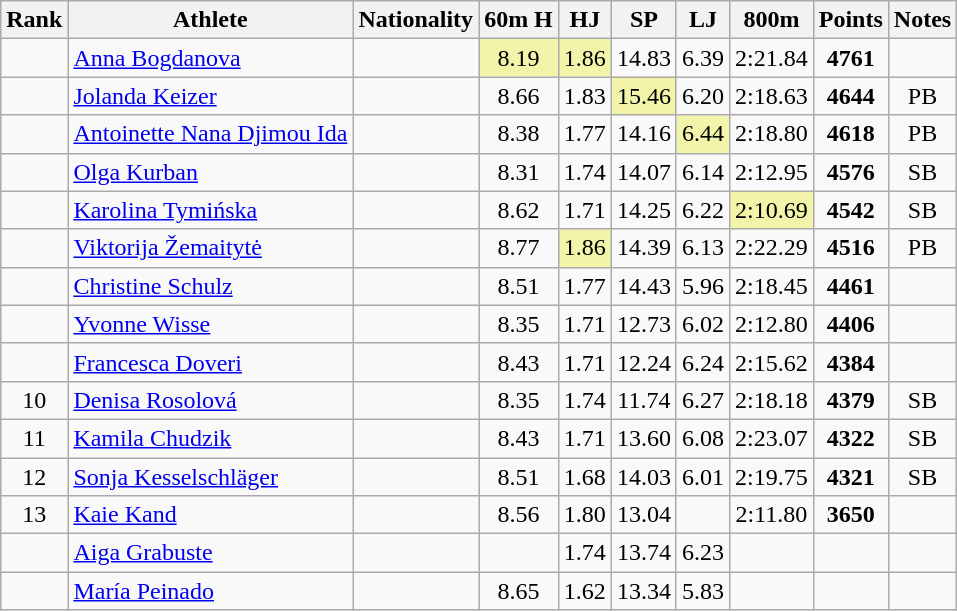<table class="wikitable sortable" style=" text-align:center">
<tr>
<th>Rank</th>
<th>Athlete</th>
<th>Nationality</th>
<th>60m H</th>
<th>HJ</th>
<th>SP</th>
<th>LJ</th>
<th>800m</th>
<th>Points</th>
<th>Notes</th>
</tr>
<tr>
<td></td>
<td align=left><a href='#'>Anna Bogdanova</a></td>
<td align=left></td>
<td bgcolor=#F2F5A9>8.19</td>
<td bgcolor=#F2F5A9>1.86</td>
<td>14.83</td>
<td>6.39</td>
<td>2:21.84</td>
<td><strong>4761</strong></td>
<td></td>
</tr>
<tr>
<td></td>
<td align=left><a href='#'>Jolanda Keizer</a></td>
<td align=left></td>
<td>8.66</td>
<td>1.83</td>
<td bgcolor=#F2F5A9>15.46</td>
<td>6.20</td>
<td>2:18.63</td>
<td><strong>4644</strong></td>
<td>PB</td>
</tr>
<tr>
<td></td>
<td align=left><a href='#'>Antoinette Nana Djimou Ida</a></td>
<td align=left></td>
<td>8.38</td>
<td>1.77</td>
<td>14.16</td>
<td bgcolor=#F2F5A9>6.44</td>
<td>2:18.80</td>
<td><strong>4618</strong></td>
<td>PB</td>
</tr>
<tr>
<td></td>
<td align=left><a href='#'>Olga Kurban</a></td>
<td align=left></td>
<td>8.31</td>
<td>1.74</td>
<td>14.07</td>
<td>6.14</td>
<td>2:12.95</td>
<td><strong>4576</strong></td>
<td>SB</td>
</tr>
<tr>
<td></td>
<td align=left><a href='#'>Karolina Tymińska</a></td>
<td align=left></td>
<td>8.62</td>
<td>1.71</td>
<td>14.25</td>
<td>6.22</td>
<td bgcolor=#F2F5A9>2:10.69</td>
<td><strong>4542</strong></td>
<td>SB</td>
</tr>
<tr>
<td></td>
<td align=left><a href='#'>Viktorija Žemaitytė</a></td>
<td align=left></td>
<td>8.77</td>
<td bgcolor=#F2F5A9>1.86</td>
<td>14.39</td>
<td>6.13</td>
<td>2:22.29</td>
<td><strong>4516</strong></td>
<td>PB</td>
</tr>
<tr>
<td></td>
<td align=left><a href='#'>Christine Schulz</a></td>
<td align=left></td>
<td>8.51</td>
<td>1.77</td>
<td>14.43</td>
<td>5.96</td>
<td>2:18.45</td>
<td><strong>4461</strong></td>
<td></td>
</tr>
<tr>
<td></td>
<td align=left><a href='#'>Yvonne Wisse</a></td>
<td align=left></td>
<td>8.35</td>
<td>1.71</td>
<td>12.73</td>
<td>6.02</td>
<td>2:12.80</td>
<td><strong>4406</strong></td>
<td></td>
</tr>
<tr>
<td></td>
<td align=left><a href='#'>Francesca Doveri</a></td>
<td align=left></td>
<td>8.43</td>
<td>1.71</td>
<td>12.24</td>
<td>6.24</td>
<td>2:15.62</td>
<td><strong>4384</strong></td>
<td></td>
</tr>
<tr>
<td>10</td>
<td align=left><a href='#'>Denisa Rosolová</a></td>
<td align=left></td>
<td>8.35</td>
<td>1.74</td>
<td>11.74</td>
<td>6.27</td>
<td>2:18.18</td>
<td><strong>4379</strong></td>
<td>SB</td>
</tr>
<tr>
<td>11</td>
<td align=left><a href='#'>Kamila Chudzik</a></td>
<td align=left></td>
<td>8.43</td>
<td>1.71</td>
<td>13.60</td>
<td>6.08</td>
<td>2:23.07</td>
<td><strong>4322</strong></td>
<td>SB</td>
</tr>
<tr>
<td>12</td>
<td align=left><a href='#'>Sonja Kesselschläger</a></td>
<td align=left></td>
<td>8.51</td>
<td>1.68</td>
<td>14.03</td>
<td>6.01</td>
<td>2:19.75</td>
<td><strong>4321</strong></td>
<td>SB</td>
</tr>
<tr>
<td>13</td>
<td align=left><a href='#'>Kaie Kand</a></td>
<td align=left></td>
<td>8.56</td>
<td>1.80</td>
<td>13.04</td>
<td></td>
<td>2:11.80</td>
<td><strong>3650</strong></td>
<td></td>
</tr>
<tr>
<td></td>
<td align=left><a href='#'>Aiga Grabuste</a></td>
<td align=left></td>
<td></td>
<td>1.74</td>
<td>13.74</td>
<td>6.23</td>
<td></td>
<td><strong></strong></td>
<td></td>
</tr>
<tr>
<td></td>
<td align=left><a href='#'>María Peinado</a></td>
<td align=left></td>
<td>8.65</td>
<td>1.62</td>
<td>13.34</td>
<td>5.83</td>
<td></td>
<td><strong></strong></td>
<td></td>
</tr>
</table>
